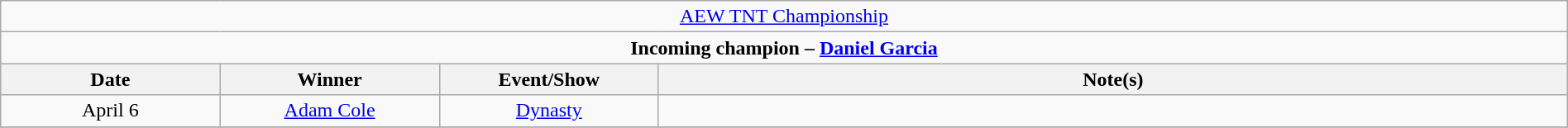<table class="wikitable" style="text-align:center; width:100%;">
<tr>
<td colspan="4" style="text-align: center;"><a href='#'>AEW TNT Championship</a></td>
</tr>
<tr>
<td colspan="4" style="text-align: center;"><strong>Incoming champion – <a href='#'>Daniel Garcia</a></strong></td>
</tr>
<tr>
<th width="14%">Date</th>
<th width="14%">Winner</th>
<th width="14%">Event/Show</th>
<th width="58%">Note(s)</th>
</tr>
<tr>
<td>April 6</td>
<td><a href='#'>Adam Cole</a></td>
<td><a href='#'>Dynasty</a></td>
<td></td>
</tr>
<tr>
</tr>
</table>
